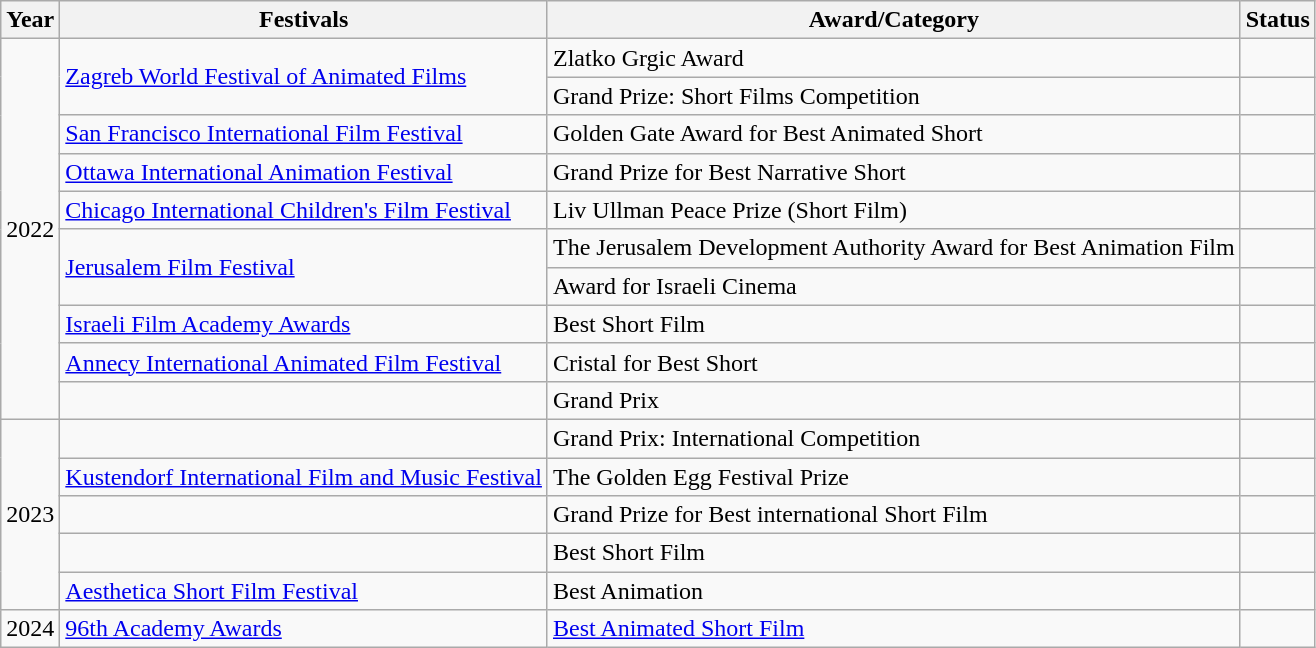<table class="wikitable">
<tr>
<th>Year</th>
<th>Festivals</th>
<th>Award/Category</th>
<th>Status</th>
</tr>
<tr>
<td rowspan="10">2022</td>
<td rowspan="2"><a href='#'>Zagreb World Festival of Animated Films</a></td>
<td>Zlatko Grgic Award</td>
<td></td>
</tr>
<tr>
<td>Grand Prize: Short Films Competition</td>
<td></td>
</tr>
<tr>
<td><a href='#'>San Francisco International Film Festival</a></td>
<td>Golden Gate Award for Best Animated Short</td>
<td></td>
</tr>
<tr>
<td><a href='#'>Ottawa International Animation Festival</a></td>
<td>Grand Prize for Best Narrative Short</td>
<td></td>
</tr>
<tr>
<td><a href='#'>Chicago International Children's Film Festival</a></td>
<td>Liv Ullman Peace Prize (Short Film)</td>
<td></td>
</tr>
<tr>
<td rowspan="2"><a href='#'>Jerusalem Film Festival</a></td>
<td>The Jerusalem Development Authority Award for Best Animation Film</td>
<td></td>
</tr>
<tr>
<td>Award for Israeli Cinema</td>
<td></td>
</tr>
<tr>
<td><a href='#'>Israeli Film Academy Awards</a></td>
<td>Best Short Film</td>
<td></td>
</tr>
<tr>
<td><a href='#'>Annecy International Animated Film Festival</a></td>
<td>Cristal for Best Short</td>
<td></td>
</tr>
<tr>
<td></td>
<td>Grand Prix</td>
<td></td>
</tr>
<tr>
<td rowspan="5">2023</td>
<td></td>
<td>Grand Prix: International Competition</td>
<td></td>
</tr>
<tr>
<td><a href='#'>Kustendorf International Film and Music Festival</a></td>
<td>The Golden Egg Festival Prize</td>
<td></td>
</tr>
<tr>
<td></td>
<td>Grand Prize for Best international Short Film</td>
<td></td>
</tr>
<tr>
<td></td>
<td>Best Short Film</td>
<td></td>
</tr>
<tr>
<td><a href='#'>Aesthetica Short Film Festival</a></td>
<td>Best Animation</td>
<td></td>
</tr>
<tr>
<td>2024</td>
<td><a href='#'>96th Academy Awards</a></td>
<td><a href='#'>Best Animated Short Film</a></td>
<td></td>
</tr>
</table>
